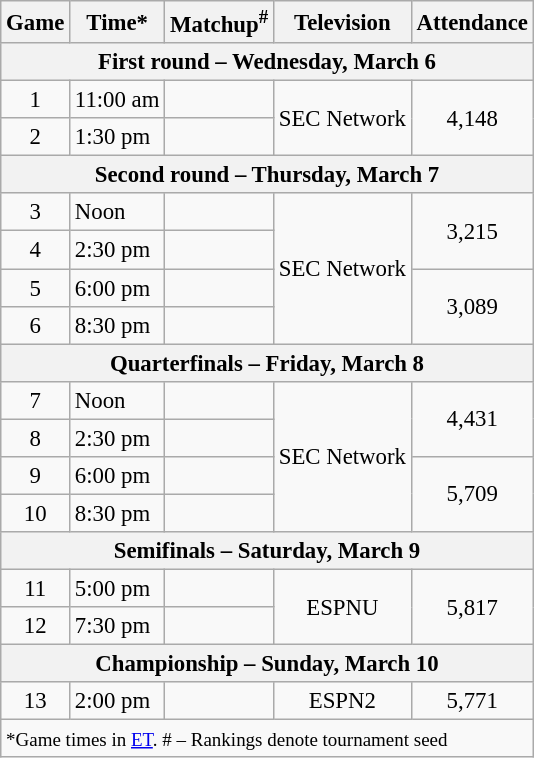<table class="wikitable" style="font-size: 95%">
<tr>
<th>Game</th>
<th>Time*</th>
<th>Matchup<sup>#</sup></th>
<th>Television</th>
<th>Attendance</th>
</tr>
<tr>
<th colspan=5>First round – Wednesday, March 6</th>
</tr>
<tr>
<td align=center>1</td>
<td>11:00 am</td>
<td></td>
<td rowspan=2 align=center>SEC Network</td>
<td rowspan=2 align=center>4,148</td>
</tr>
<tr>
<td align=center>2</td>
<td>1:30 pm</td>
<td></td>
</tr>
<tr>
<th colspan=5>Second round – Thursday, March 7</th>
</tr>
<tr>
<td align=center>3</td>
<td>Noon</td>
<td></td>
<td rowspan=4 align=center>SEC Network</td>
<td rowspan=2 align=center>3,215</td>
</tr>
<tr>
<td align=center>4</td>
<td>2:30 pm</td>
<td></td>
</tr>
<tr>
<td align=center>5</td>
<td>6:00 pm</td>
<td></td>
<td rowspan=2 align=center>3,089</td>
</tr>
<tr>
<td align=center>6</td>
<td>8:30 pm</td>
<td></td>
</tr>
<tr>
<th colspan=5>Quarterfinals – Friday, March 8</th>
</tr>
<tr>
<td align=center>7</td>
<td>Noon</td>
<td></td>
<td rowspan=4 align=center>SEC Network</td>
<td rowspan=2 align=center>4,431</td>
</tr>
<tr>
<td align=center>8</td>
<td>2:30 pm</td>
<td></td>
</tr>
<tr>
<td align=center>9</td>
<td>6:00 pm</td>
<td></td>
<td rowspan=2 align=center>5,709</td>
</tr>
<tr>
<td align=center>10</td>
<td>8:30 pm</td>
<td></td>
</tr>
<tr>
<th colspan=5>Semifinals – Saturday, March 9</th>
</tr>
<tr>
<td align=center>11</td>
<td>5:00 pm</td>
<td></td>
<td rowspan=2 align=center>ESPNU</td>
<td rowspan=2 align=center>5,817</td>
</tr>
<tr>
<td align=center>12</td>
<td>7:30 pm</td>
<td></td>
</tr>
<tr>
<th colspan=5>Championship – Sunday, March 10</th>
</tr>
<tr>
<td align=center>13</td>
<td>2:00 pm</td>
<td></td>
<td rowspan=1 align=center>ESPN2</td>
<td rowspan=1 align=center>5,771</td>
</tr>
<tr>
<td colspan=5><small>*Game times in <a href='#'>ET</a>. # – Rankings denote tournament seed</small></td>
</tr>
</table>
